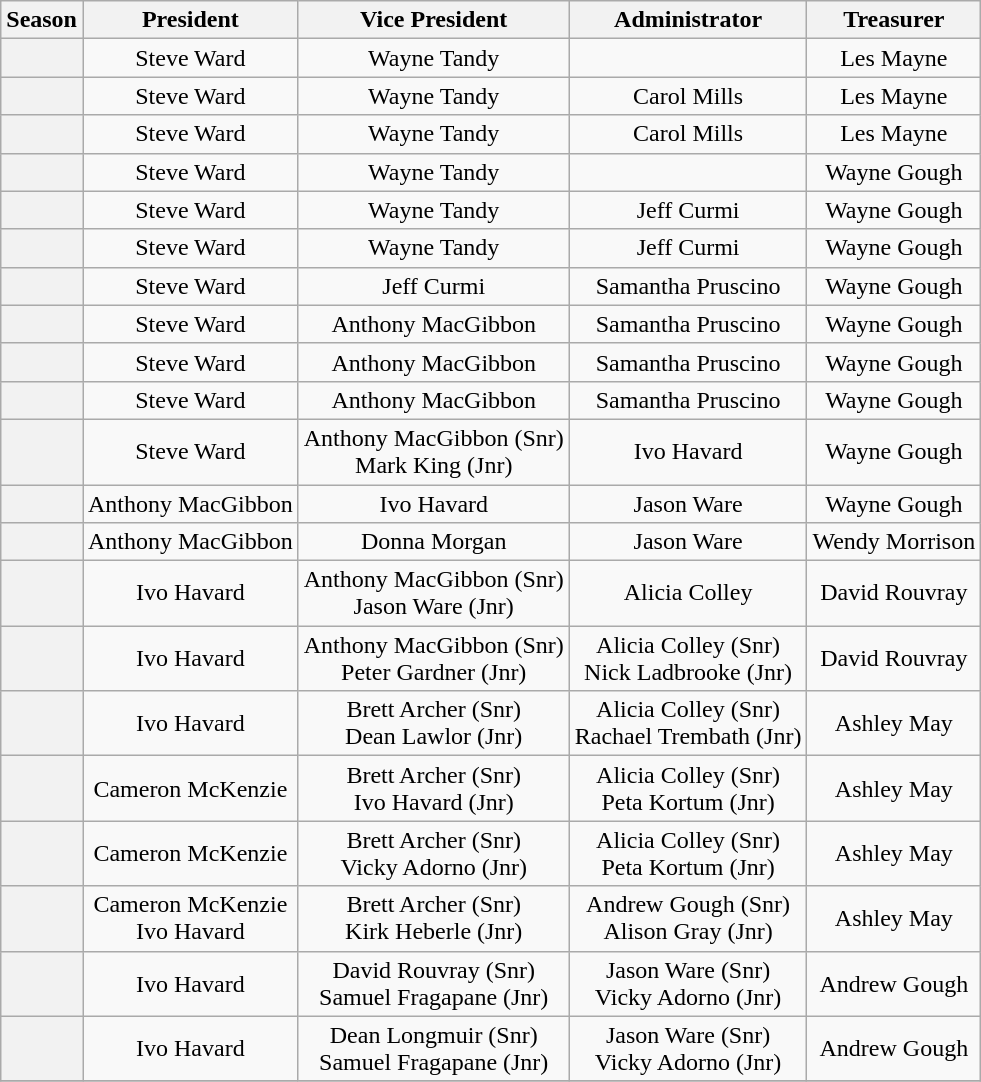<table class="wikitable plainrowheaders" style="text-align:center;">
<tr>
<th scope="col">Season</th>
<th scope="col">President</th>
<th scope="col">Vice President</th>
<th scope="col">Administrator</th>
<th scope="col">Treasurer</th>
</tr>
<tr>
<th scope="row"></th>
<td>Steve Ward</td>
<td>Wayne Tandy</td>
<td></td>
<td>Les Mayne</td>
</tr>
<tr>
<th scope="row"></th>
<td>Steve Ward</td>
<td>Wayne Tandy</td>
<td>Carol Mills</td>
<td>Les Mayne</td>
</tr>
<tr>
<th scope="row"></th>
<td>Steve Ward</td>
<td>Wayne Tandy</td>
<td>Carol Mills</td>
<td>Les Mayne</td>
</tr>
<tr>
<th scope="row"></th>
<td>Steve Ward</td>
<td>Wayne Tandy</td>
<td></td>
<td>Wayne Gough</td>
</tr>
<tr>
<th scope="row"></th>
<td>Steve Ward</td>
<td>Wayne Tandy</td>
<td>Jeff Curmi</td>
<td>Wayne Gough</td>
</tr>
<tr>
<th scope="row"></th>
<td>Steve Ward</td>
<td>Wayne Tandy</td>
<td>Jeff Curmi</td>
<td>Wayne Gough</td>
</tr>
<tr>
<th scope="row"></th>
<td>Steve Ward</td>
<td>Jeff Curmi</td>
<td>Samantha Pruscino</td>
<td>Wayne Gough</td>
</tr>
<tr>
<th scope="row"></th>
<td>Steve Ward</td>
<td>Anthony MacGibbon</td>
<td>Samantha Pruscino</td>
<td>Wayne Gough</td>
</tr>
<tr>
<th scope="row"></th>
<td>Steve Ward</td>
<td>Anthony MacGibbon</td>
<td>Samantha Pruscino</td>
<td>Wayne Gough</td>
</tr>
<tr>
<th scope="row"></th>
<td>Steve Ward</td>
<td>Anthony MacGibbon</td>
<td>Samantha Pruscino</td>
<td>Wayne Gough</td>
</tr>
<tr>
<th scope="row"></th>
<td>Steve Ward</td>
<td>Anthony MacGibbon (Snr)<br>Mark King (Jnr)</td>
<td>Ivo Havard</td>
<td>Wayne Gough</td>
</tr>
<tr>
<th scope="row"></th>
<td>Anthony MacGibbon</td>
<td>Ivo Havard</td>
<td>Jason Ware</td>
<td>Wayne Gough</td>
</tr>
<tr>
<th scope="row"></th>
<td>Anthony MacGibbon</td>
<td>Donna Morgan</td>
<td>Jason Ware</td>
<td>Wendy Morrison</td>
</tr>
<tr>
<th scope="row"></th>
<td>Ivo Havard</td>
<td>Anthony MacGibbon (Snr)<br>Jason Ware (Jnr)</td>
<td>Alicia Colley</td>
<td>David Rouvray</td>
</tr>
<tr>
<th scope="row"></th>
<td>Ivo Havard</td>
<td>Anthony MacGibbon (Snr)<br>Peter Gardner (Jnr)</td>
<td>Alicia Colley (Snr)<br>Nick Ladbrooke (Jnr)</td>
<td>David Rouvray</td>
</tr>
<tr>
<th scope="row"></th>
<td>Ivo Havard</td>
<td>Brett Archer (Snr)<br>Dean Lawlor (Jnr)</td>
<td>Alicia Colley (Snr)<br>Rachael Trembath (Jnr)</td>
<td>Ashley May</td>
</tr>
<tr>
<th scope="row"></th>
<td>Cameron McKenzie</td>
<td>Brett Archer (Snr)<br>Ivo Havard (Jnr)</td>
<td>Alicia Colley (Snr)<br>Peta Kortum (Jnr)</td>
<td>Ashley May</td>
</tr>
<tr>
<th scope="row"></th>
<td>Cameron McKenzie</td>
<td>Brett Archer (Snr)<br>Vicky Adorno (Jnr)</td>
<td>Alicia Colley (Snr)<br>Peta Kortum (Jnr)</td>
<td>Ashley May</td>
</tr>
<tr>
<th scope="row"></th>
<td>Cameron McKenzie<br>Ivo Havard</td>
<td>Brett Archer (Snr)<br>Kirk Heberle (Jnr)</td>
<td>Andrew Gough (Snr)<br>Alison Gray (Jnr)</td>
<td>Ashley May</td>
</tr>
<tr>
<th scope="row"></th>
<td>Ivo Havard</td>
<td>David Rouvray (Snr)<br>Samuel Fragapane (Jnr)</td>
<td>Jason Ware (Snr)<br>Vicky Adorno (Jnr)</td>
<td>Andrew Gough</td>
</tr>
<tr>
<th scope="row"></th>
<td>Ivo Havard</td>
<td>Dean Longmuir (Snr)<br>Samuel Fragapane (Jnr)</td>
<td>Jason Ware (Snr)<br>Vicky Adorno (Jnr)</td>
<td>Andrew Gough</td>
</tr>
<tr>
</tr>
</table>
